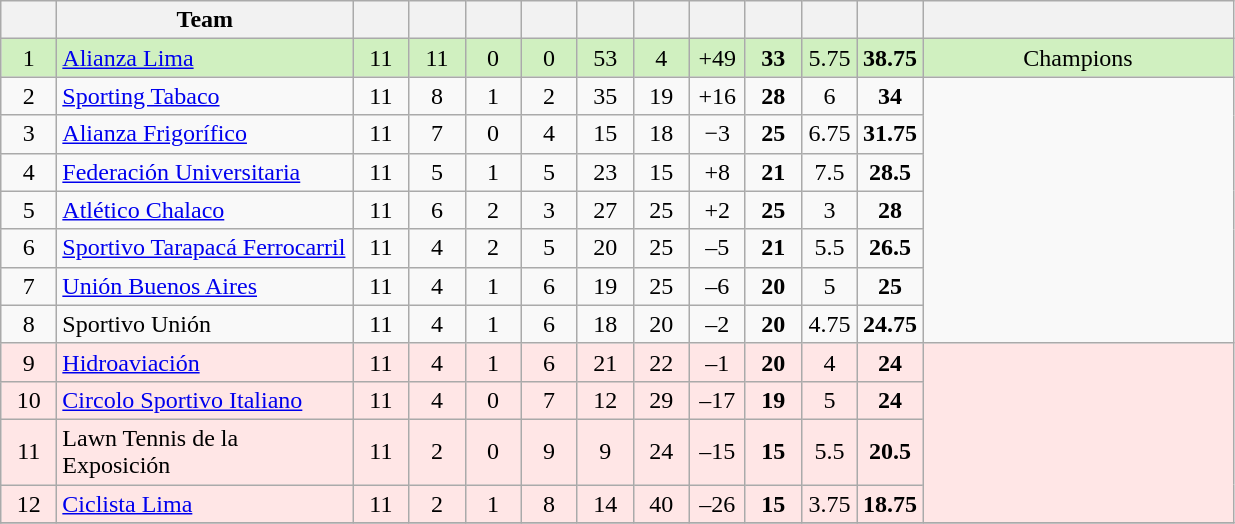<table class="wikitable" style="text-align:center;">
<tr>
<th width="30"></th>
<th width="190">Team</th>
<th width="30"></th>
<th width="30"></th>
<th width="30"></th>
<th width="30"></th>
<th width="30"></th>
<th width="30"></th>
<th width="30"></th>
<th width="30"></th>
<th width="30"></th>
<th width="30"></th>
<th width="200"></th>
</tr>
<tr bgcolor=#D0F0C0>
<td>1</td>
<td align=left><a href='#'>Alianza Lima</a></td>
<td>11</td>
<td>11</td>
<td>0</td>
<td>0</td>
<td>53</td>
<td>4</td>
<td>+49</td>
<td><strong>33</strong></td>
<td>5.75</td>
<td><strong>38.75</strong></td>
<td>Champions</td>
</tr>
<tr>
<td>2</td>
<td align=left><a href='#'>Sporting Tabaco</a></td>
<td>11</td>
<td>8</td>
<td>1</td>
<td>2</td>
<td>35</td>
<td>19</td>
<td>+16</td>
<td><strong>28</strong></td>
<td>6</td>
<td><strong>34</strong></td>
</tr>
<tr>
<td>3</td>
<td align=left><a href='#'>Alianza Frigorífico</a></td>
<td>11</td>
<td>7</td>
<td>0</td>
<td>4</td>
<td>15</td>
<td>18</td>
<td>−3</td>
<td><strong>25</strong></td>
<td>6.75</td>
<td><strong>31.75</strong></td>
</tr>
<tr>
<td>4</td>
<td align=left><a href='#'>Federación Universitaria</a></td>
<td>11</td>
<td>5</td>
<td>1</td>
<td>5</td>
<td>23</td>
<td>15</td>
<td>+8</td>
<td><strong>21</strong></td>
<td>7.5</td>
<td><strong>28.5</strong></td>
</tr>
<tr>
<td>5</td>
<td align=left><a href='#'>Atlético Chalaco</a></td>
<td>11</td>
<td>6</td>
<td>2</td>
<td>3</td>
<td>27</td>
<td>25</td>
<td>+2</td>
<td><strong>25</strong></td>
<td>3</td>
<td><strong>28</strong></td>
</tr>
<tr>
<td>6</td>
<td align=left><a href='#'>Sportivo Tarapacá Ferrocarril</a></td>
<td>11</td>
<td>4</td>
<td>2</td>
<td>5</td>
<td>20</td>
<td>25</td>
<td>–5</td>
<td><strong>21</strong></td>
<td>5.5</td>
<td><strong>26.5</strong></td>
</tr>
<tr>
<td>7</td>
<td align=left><a href='#'>Unión Buenos Aires</a></td>
<td>11</td>
<td>4</td>
<td>1</td>
<td>6</td>
<td>19</td>
<td>25</td>
<td>–6</td>
<td><strong>20</strong></td>
<td>5</td>
<td><strong>25</strong></td>
</tr>
<tr>
<td>8</td>
<td align=left>Sportivo Unión</td>
<td>11</td>
<td>4</td>
<td>1</td>
<td>6</td>
<td>18</td>
<td>20</td>
<td>–2</td>
<td><strong>20</strong></td>
<td>4.75</td>
<td><strong>24.75</strong></td>
</tr>
<tr bgcolor=#ffe6e6>
<td>9</td>
<td align=left><a href='#'>Hidroaviación</a></td>
<td>11</td>
<td>4</td>
<td>1</td>
<td>6</td>
<td>21</td>
<td>22</td>
<td>–1</td>
<td><strong>20</strong></td>
<td>4</td>
<td><strong>24</strong></td>
<td rowspan=4></td>
</tr>
<tr bgcolor=#ffe6e6>
<td>10</td>
<td align=left><a href='#'>Circolo Sportivo Italiano</a></td>
<td>11</td>
<td>4</td>
<td>0</td>
<td>7</td>
<td>12</td>
<td>29</td>
<td>–17</td>
<td><strong>19</strong></td>
<td>5</td>
<td><strong>24</strong></td>
</tr>
<tr bgcolor=#ffe6e6>
<td>11</td>
<td align=left>Lawn Tennis de la Exposición</td>
<td>11</td>
<td>2</td>
<td>0</td>
<td>9</td>
<td>9</td>
<td>24</td>
<td>–15</td>
<td><strong>15</strong></td>
<td>5.5</td>
<td><strong>20.5</strong></td>
</tr>
<tr bgcolor=#ffe6e6>
<td>12</td>
<td align=left><a href='#'>Ciclista Lima</a></td>
<td>11</td>
<td>2</td>
<td>1</td>
<td>8</td>
<td>14</td>
<td>40</td>
<td>–26</td>
<td><strong>15</strong></td>
<td>3.75</td>
<td><strong>18.75</strong></td>
</tr>
<tr>
</tr>
</table>
